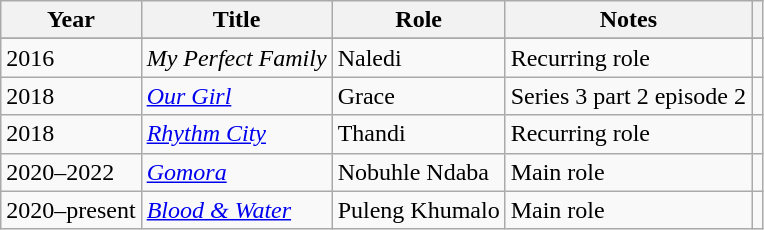<table class="wikitable sortable">
<tr>
<th>Year</th>
<th>Title</th>
<th>Role</th>
<th class="unsortable">Notes</th>
<th></th>
</tr>
<tr>
</tr>
<tr>
<td>2016</td>
<td><em>My Perfect Family</em></td>
<td>Naledi</td>
<td>Recurring role</td>
<td></td>
</tr>
<tr>
<td>2018</td>
<td><em><a href='#'>Our Girl</a></em></td>
<td>Grace</td>
<td>Series 3 part 2 episode 2</td>
</tr>
<tr>
<td>2018</td>
<td><em><a href='#'>Rhythm City</a></em></td>
<td>Thandi</td>
<td>Recurring role</td>
<td></td>
</tr>
<tr>
<td>2020–2022</td>
<td><em><a href='#'>Gomora</a></em></td>
<td>Nobuhle Ndaba</td>
<td>Main role</td>
<td></td>
</tr>
<tr>
<td>2020–present</td>
<td><em><a href='#'>Blood & Water</a></em></td>
<td>Puleng Khumalo</td>
<td>Main role</td>
<td></td>
</tr>
</table>
